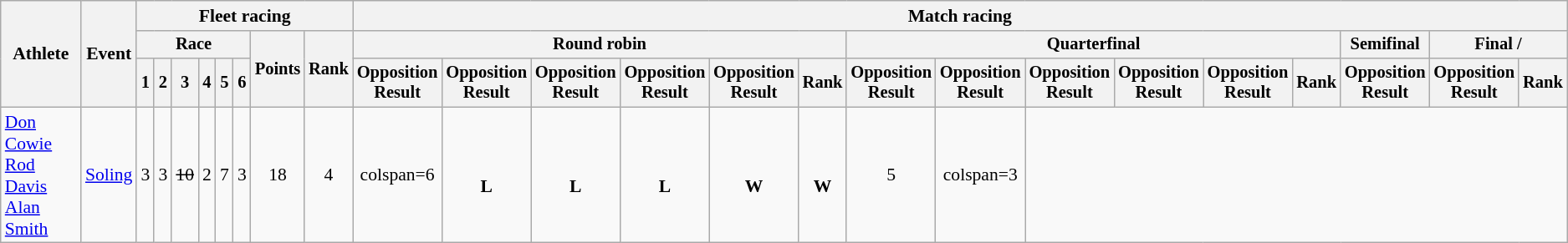<table class=wikitable style=font-size:90%;text-align:center>
<tr>
<th rowspan=3>Athlete</th>
<th rowspan=3>Event</th>
<th colspan=8>Fleet racing</th>
<th colspan=15>Match racing</th>
</tr>
<tr style=font-size:95%>
<th colspan=6>Race</th>
<th rowspan=2>Points</th>
<th rowspan=2>Rank</th>
<th colspan=6>Round robin</th>
<th colspan=6>Quarterfinal</th>
<th>Semifinal</th>
<th colspan=2>Final / </th>
</tr>
<tr style=font-size:95%>
<th>1</th>
<th>2</th>
<th>3</th>
<th>4</th>
<th>5</th>
<th>6</th>
<th>Opposition<br>Result</th>
<th>Opposition<br>Result</th>
<th>Opposition<br>Result</th>
<th>Opposition<br>Result</th>
<th>Opposition<br>Result</th>
<th>Rank</th>
<th>Opposition<br>Result</th>
<th>Opposition<br>Result</th>
<th>Opposition<br>Result</th>
<th>Opposition<br>Result</th>
<th>Opposition<br>Result</th>
<th>Rank</th>
<th>Opposition<br>Result</th>
<th>Opposition<br>Result</th>
<th>Rank</th>
</tr>
<tr>
<td align=left><a href='#'>Don Cowie</a><br><a href='#'>Rod Davis</a><br><a href='#'>Alan Smith</a></td>
<td align=left><a href='#'>Soling</a></td>
<td>3</td>
<td>3</td>
<td><s>10</s></td>
<td>2</td>
<td>7</td>
<td>3</td>
<td>18</td>
<td>4 <strong></strong></td>
<td>colspan=6 </td>
<td><br><strong>L</strong></td>
<td><br><strong>L</strong></td>
<td><br><strong>L</strong></td>
<td><br><strong>W</strong></td>
<td><br><strong>W</strong></td>
<td>5</td>
<td>colspan=3 </td>
</tr>
</table>
